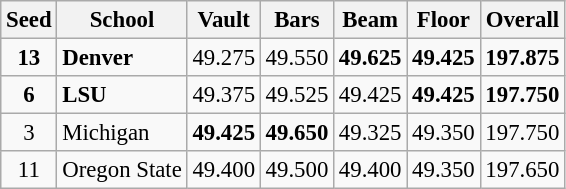<table class="wikitable" style="white-space:nowrap; font-size:95%; text-align:center">
<tr>
<th>Seed</th>
<th>School</th>
<th>Vault</th>
<th>Bars</th>
<th>Beam</th>
<th>Floor</th>
<th>Overall</th>
</tr>
<tr>
<td><strong>13</strong></td>
<td align=left><strong>Denver</strong></td>
<td>49.275</td>
<td>49.550</td>
<td><strong>49.625</strong></td>
<td><strong>49.425</strong></td>
<td><strong>197.875</strong></td>
</tr>
<tr>
<td><strong>6</strong></td>
<td align=left><strong>LSU</strong></td>
<td>49.375</td>
<td>49.525</td>
<td>49.425</td>
<td><strong>49.425</strong></td>
<td><strong>197.750</strong></td>
</tr>
<tr>
<td>3</td>
<td align=left>Michigan</td>
<td><strong>49.425</strong></td>
<td><strong>49.650</strong></td>
<td>49.325</td>
<td>49.350</td>
<td>197.750</td>
</tr>
<tr>
<td>11</td>
<td align=left>Oregon State</td>
<td>49.400</td>
<td>49.500</td>
<td>49.400</td>
<td>49.350</td>
<td>197.650</td>
</tr>
</table>
